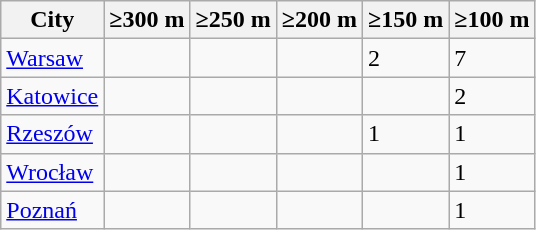<table class="wikitable sortable">
<tr>
<th>City</th>
<th>≥300 m</th>
<th>≥250 m</th>
<th>≥200 m</th>
<th>≥150 m</th>
<th>≥100 m</th>
</tr>
<tr>
<td><a href='#'>Warsaw</a></td>
<td></td>
<td></td>
<td></td>
<td>2</td>
<td>7</td>
</tr>
<tr>
<td><a href='#'>Katowice</a></td>
<td></td>
<td></td>
<td></td>
<td></td>
<td>2</td>
</tr>
<tr>
<td><a href='#'>Rzeszów</a></td>
<td></td>
<td></td>
<td></td>
<td>1</td>
<td>1</td>
</tr>
<tr>
<td><a href='#'>Wrocław</a></td>
<td></td>
<td></td>
<td></td>
<td></td>
<td>1</td>
</tr>
<tr>
<td><a href='#'>Poznań</a></td>
<td></td>
<td></td>
<td></td>
<td></td>
<td>1</td>
</tr>
</table>
